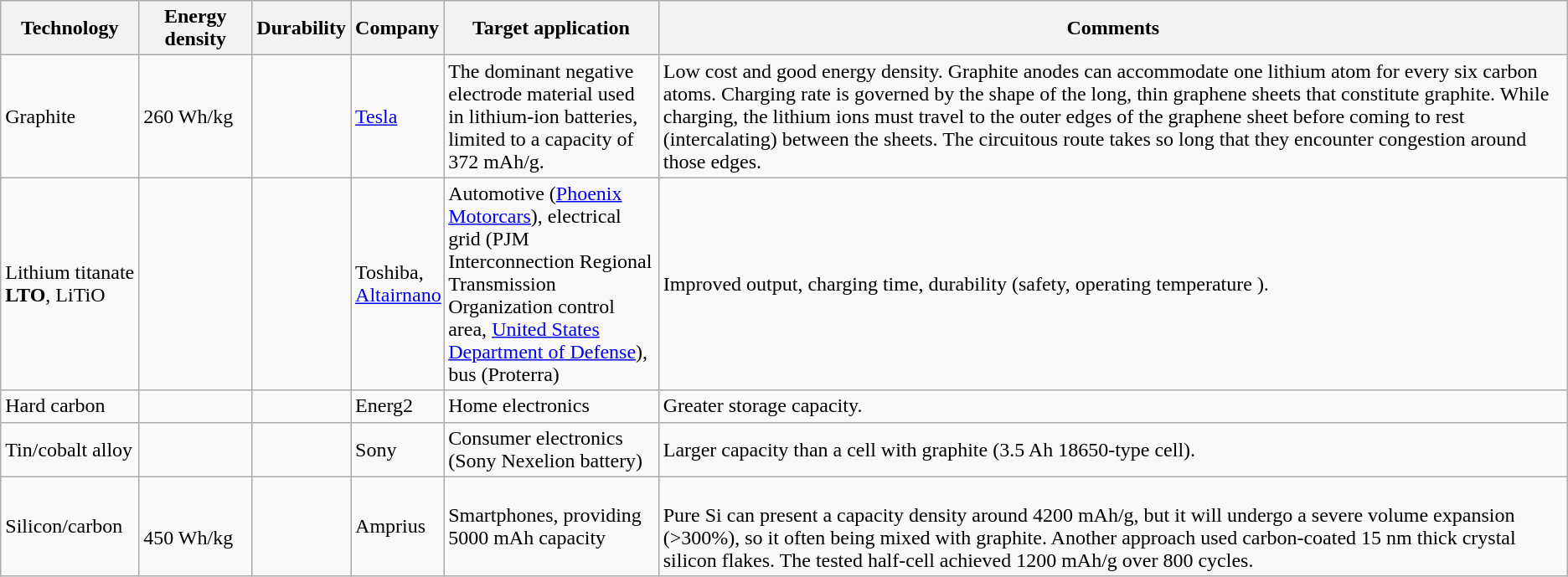<table class="wikitable sortable">
<tr>
<th>Technology</th>
<th>Energy density</th>
<th>Durability</th>
<th>Company</th>
<th>Target application</th>
<th>Comments</th>
</tr>
<tr>
<td>Graphite</td>
<td>260 Wh/kg</td>
<td></td>
<td><a href='#'>Tesla</a></td>
<td style="max-width:0;">The dominant negative electrode material used in lithium-ion batteries, limited to a capacity of 372 mAh/g.</td>
<td style="max-width:0;">Low cost and good energy density. Graphite anodes can accommodate one lithium atom for every six carbon atoms. Charging rate is governed by the shape of the long, thin graphene sheets that constitute graphite. While charging, the lithium ions must travel to the outer edges of the graphene sheet before coming to rest (intercalating) between the sheets. The circuitous route takes so long that they encounter congestion around those edges.</td>
</tr>
<tr>
<td>Lithium titanate<br><strong>LTO</strong>, LiTiO</td>
<td></td>
<td></td>
<td style="max-width:0;">Toshiba, <a href='#'>Altairnano</a></td>
<td style="max-width:0;">Automotive (<a href='#'>Phoenix Motorcars</a>), electrical grid (PJM Interconnection Regional Transmission Organization control area, <a href='#'>United States Department of Defense</a>), bus (Proterra)</td>
<td>Improved output, charging time, durability (safety, operating temperature ).</td>
</tr>
<tr>
<td>Hard carbon</td>
<td></td>
<td></td>
<td>Energ2</td>
<td>Home electronics</td>
<td>Greater storage capacity.</td>
</tr>
<tr>
<td>Tin/cobalt alloy</td>
<td></td>
<td></td>
<td>Sony</td>
<td>Consumer electronics (Sony Nexelion battery)</td>
<td>Larger capacity than a cell with graphite (3.5 Ah 18650-type cell).</td>
</tr>
<tr>
<td>Silicon/carbon</td>
<td><br>450 Wh/kg</td>
<td></td>
<td>Amprius</td>
<td>Smartphones, providing 5000 mAh capacity</td>
<td><br>Pure Si can present a capacity density around 4200 mAh/g, but it will undergo a severe volume expansion (>300%), so it often being mixed with graphite.
Another approach used carbon-coated 15 nm thick crystal silicon flakes. The tested half-cell achieved 1200 mAh/g over 800 cycles.</td>
</tr>
</table>
